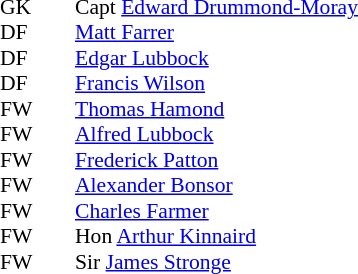<table cellspacing="0" cellpadding="0" style="font-size:90%; margin:0.2em auto;">
<tr>
<th width="25"></th>
<th width="25"></th>
</tr>
<tr>
<td>GK</td>
<td></td>
<td>  Capt <a href='#'>Edward Drummond-Moray</a></td>
</tr>
<tr>
<td>DF</td>
<td></td>
<td> <a href='#'>Matt Farrer</a></td>
</tr>
<tr>
<td>DF</td>
<td></td>
<td> <a href='#'>Edgar Lubbock</a></td>
</tr>
<tr>
<td>DF</td>
<td></td>
<td> <a href='#'>Francis Wilson</a></td>
</tr>
<tr>
<td>FW</td>
<td></td>
<td><a href='#'>Thomas Hamond</a></td>
</tr>
<tr>
<td>FW</td>
<td></td>
<td> <a href='#'>Alfred Lubbock</a></td>
</tr>
<tr>
<td>FW</td>
<td></td>
<td> <a href='#'>Frederick Patton</a></td>
</tr>
<tr>
<td>FW</td>
<td></td>
<td> <a href='#'>Alexander Bonsor</a></td>
</tr>
<tr>
<td>FW</td>
<td></td>
<td> <a href='#'>Charles Farmer</a></td>
</tr>
<tr>
<td>FW</td>
<td></td>
<td> Hon <a href='#'>Arthur Kinnaird</a></td>
</tr>
<tr>
<td>FW</td>
<td></td>
<td> Sir <a href='#'>James Stronge</a></td>
</tr>
</table>
